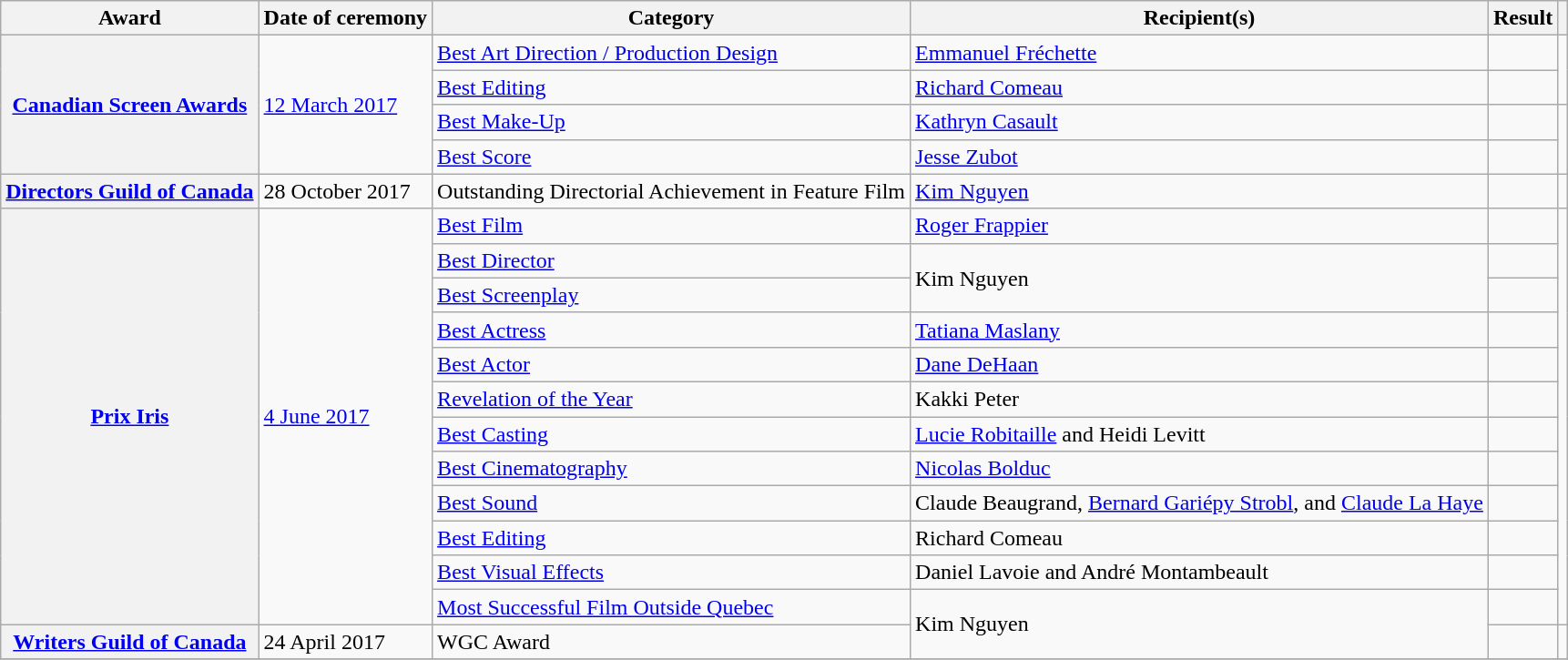<table class="wikitable plainrowheaders sortable">
<tr>
<th scope="col">Award</th>
<th scope="col">Date of ceremony</th>
<th scope="col">Category</th>
<th scope="col">Recipient(s)</th>
<th scope="col">Result</th>
<th scope="col" class="unsortable"></th>
</tr>
<tr>
<th scope="row" rowspan=4><a href='#'>Canadian Screen Awards</a></th>
<td rowspan=4><a href='#'>12 March 2017</a></td>
<td><a href='#'>Best Art Direction / Production Design</a></td>
<td><a href='#'>Emmanuel Fréchette</a></td>
<td></td>
<td style="text-align:center;" rowspan=2></td>
</tr>
<tr>
<td><a href='#'>Best Editing</a></td>
<td><a href='#'>Richard Comeau</a></td>
<td></td>
</tr>
<tr>
<td><a href='#'>Best Make-Up</a></td>
<td><a href='#'>Kathryn Casault</a></td>
<td></td>
<td style="text-align:center;" rowspan=2></td>
</tr>
<tr>
<td><a href='#'>Best Score</a></td>
<td><a href='#'>Jesse Zubot</a></td>
<td></td>
</tr>
<tr>
<th scope="row"><a href='#'>Directors Guild of Canada</a></th>
<td>28 October 2017</td>
<td>Outstanding Directorial Achievement in Feature Film</td>
<td><a href='#'>Kim Nguyen</a></td>
<td></td>
<td style="text-align:center;"></td>
</tr>
<tr>
<th scope="row" rowspan=12><a href='#'>Prix Iris</a></th>
<td rowspan=12><a href='#'>4 June 2017</a></td>
<td><a href='#'>Best Film</a></td>
<td><a href='#'>Roger Frappier</a></td>
<td></td>
<td style="text-align:center;" rowspan=12><br></td>
</tr>
<tr>
<td><a href='#'>Best Director</a></td>
<td rowspan=2>Kim Nguyen</td>
<td></td>
</tr>
<tr>
<td><a href='#'>Best Screenplay</a></td>
<td></td>
</tr>
<tr>
<td><a href='#'>Best Actress</a></td>
<td><a href='#'>Tatiana Maslany</a></td>
<td></td>
</tr>
<tr>
<td><a href='#'>Best Actor</a></td>
<td><a href='#'>Dane DeHaan</a></td>
<td></td>
</tr>
<tr>
<td><a href='#'>Revelation of the Year</a></td>
<td>Kakki Peter</td>
<td></td>
</tr>
<tr>
<td><a href='#'>Best Casting</a></td>
<td><a href='#'>Lucie Robitaille</a> and Heidi Levitt</td>
<td></td>
</tr>
<tr>
<td><a href='#'>Best Cinematography</a></td>
<td><a href='#'>Nicolas Bolduc</a></td>
<td></td>
</tr>
<tr>
<td><a href='#'>Best Sound</a></td>
<td>Claude Beaugrand, <a href='#'>Bernard Gariépy Strobl</a>, and <a href='#'>Claude La Haye</a></td>
<td></td>
</tr>
<tr>
<td><a href='#'>Best Editing</a></td>
<td>Richard Comeau</td>
<td></td>
</tr>
<tr>
<td><a href='#'>Best Visual Effects</a></td>
<td>Daniel Lavoie and André Montambeault</td>
<td></td>
</tr>
<tr>
<td><a href='#'>Most Successful Film Outside Quebec</a></td>
<td rowspan=2>Kim Nguyen</td>
<td></td>
</tr>
<tr>
<th scope="row"><a href='#'>Writers Guild of Canada</a></th>
<td rowspan="1">24 April 2017</td>
<td>WGC Award</td>
<td></td>
<td style="text-align:center;" rowspan=1></td>
</tr>
<tr>
</tr>
</table>
